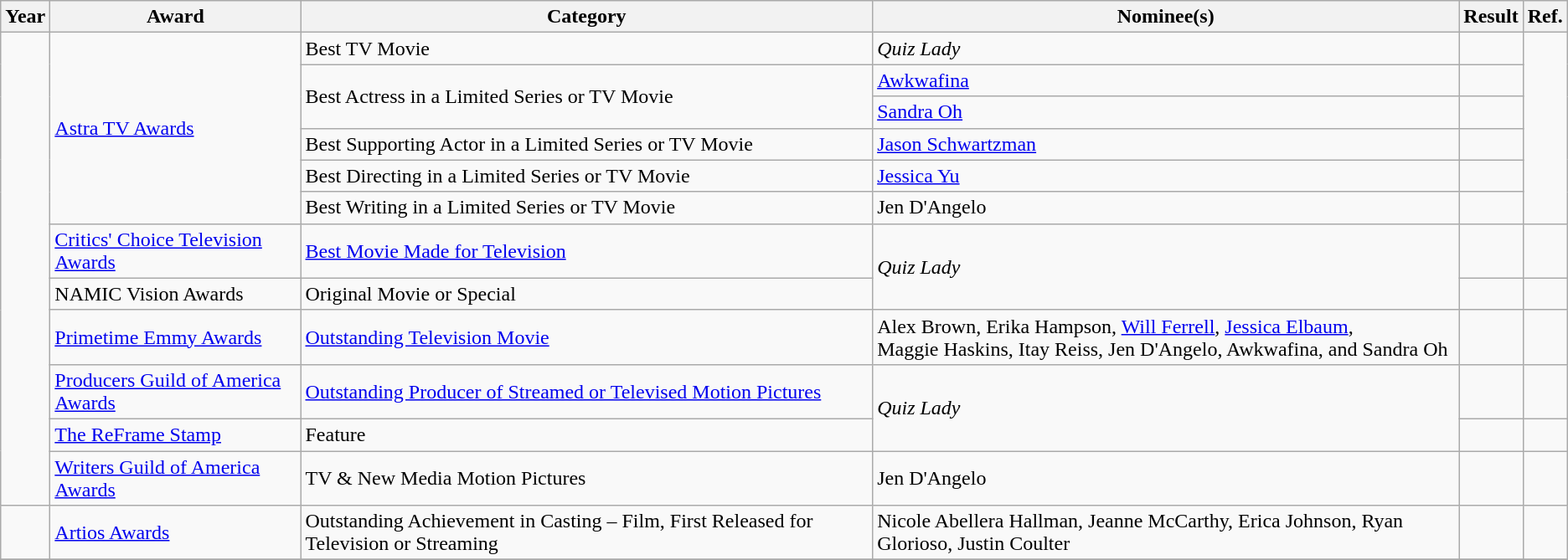<table class="wikitable sortable">
<tr>
<th>Year</th>
<th>Award</th>
<th>Category</th>
<th>Nominee(s)</th>
<th>Result</th>
<th>Ref.</th>
</tr>
<tr>
<td rowspan="12"></td>
<td rowspan="6"><a href='#'>Astra TV Awards</a></td>
<td>Best TV Movie</td>
<td><em>Quiz Lady</em></td>
<td></td>
<td align="center" rowspan="6"></td>
</tr>
<tr>
<td rowspan="2">Best Actress in a Limited Series or TV Movie</td>
<td><a href='#'>Awkwafina</a></td>
<td></td>
</tr>
<tr>
<td><a href='#'>Sandra Oh</a></td>
<td></td>
</tr>
<tr>
<td>Best Supporting Actor in a Limited Series or TV Movie</td>
<td><a href='#'>Jason Schwartzman</a></td>
<td></td>
</tr>
<tr>
<td>Best Directing in a Limited Series or TV Movie</td>
<td><a href='#'>Jessica Yu</a></td>
<td></td>
</tr>
<tr>
<td>Best Writing in a Limited Series or TV Movie</td>
<td>Jen D'Angelo</td>
<td></td>
</tr>
<tr>
<td><a href='#'>Critics' Choice Television Awards</a></td>
<td><a href='#'>Best Movie Made for Television</a></td>
<td rowspan="2"><em>Quiz Lady</em></td>
<td></td>
<td align="center"></td>
</tr>
<tr>
<td>NAMIC Vision Awards</td>
<td>Original Movie or Special</td>
<td></td>
<td align="center"></td>
</tr>
<tr>
<td><a href='#'>Primetime Emmy Awards</a></td>
<td><a href='#'>Outstanding Television Movie</a></td>
<td>Alex Brown, Erika Hampson, <a href='#'>Will Ferrell</a>, <a href='#'>Jessica Elbaum</a>, <br> Maggie Haskins, Itay Reiss, Jen D'Angelo, Awkwafina, and Sandra Oh</td>
<td></td>
<td align="center"></td>
</tr>
<tr>
<td><a href='#'>Producers Guild of America Awards</a></td>
<td><a href='#'>Outstanding Producer of Streamed or Televised Motion Pictures</a></td>
<td rowspan="2"><em>Quiz Lady</em></td>
<td></td>
<td align="center"></td>
</tr>
<tr>
<td><a href='#'>The ReFrame Stamp</a></td>
<td>Feature</td>
<td></td>
<td align="center"></td>
</tr>
<tr>
<td><a href='#'>Writers Guild of America Awards</a></td>
<td>TV & New Media Motion Pictures</td>
<td>Jen D'Angelo</td>
<td></td>
<td align="center"></td>
</tr>
<tr>
<td></td>
<td><a href='#'>Artios Awards</a></td>
<td>Outstanding Achievement in Casting – Film, First Released for Television or Streaming</td>
<td>Nicole Abellera Hallman, Jeanne McCarthy, Erica Johnson, Ryan Glorioso, Justin Coulter</td>
<td></td>
<td align="center"></td>
</tr>
<tr>
</tr>
</table>
